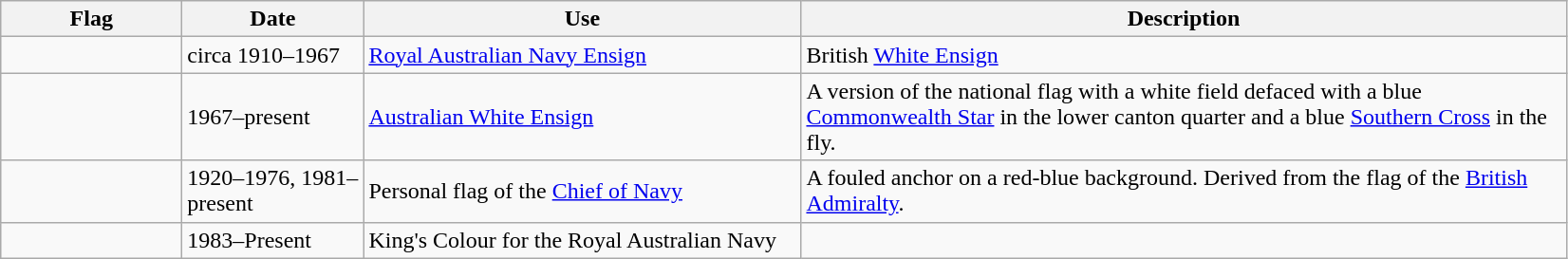<table class="wikitable">
<tr>
<th scope="col" style="width:120px;">Flag</th>
<th scope="col" style="width:120px;">Date</th>
<th scope="col" style="width:300px;">Use</th>
<th scope="col" style="width:530px;">Description</th>
</tr>
<tr>
<td></td>
<td>circa 1910–1967</td>
<td><a href='#'>Royal Australian Navy Ensign</a></td>
<td>British <a href='#'>White Ensign</a></td>
</tr>
<tr>
<td></td>
<td>1967–present</td>
<td><a href='#'>Australian White Ensign</a></td>
<td>A version of the national flag with a white field defaced with a blue <a href='#'>Commonwealth Star</a> in the lower canton quarter and a blue <a href='#'>Southern Cross</a> in the fly.</td>
</tr>
<tr>
<td></td>
<td>1920–1976, 1981– present</td>
<td>Personal flag of the <a href='#'>Chief of Navy</a></td>
<td>A fouled anchor on a red-blue background. Derived from the flag of the <a href='#'>British Admiralty</a>.</td>
</tr>
<tr>
<td></td>
<td>1983–Present</td>
<td>King's Colour for the Royal Australian Navy</td>
<td></td>
</tr>
</table>
